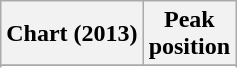<table class="wikitable sortable plainrowheaders" style="text-align:center;">
<tr>
<th scope="col">Chart (2013)</th>
<th scope="col">Peak<br>position</th>
</tr>
<tr>
</tr>
<tr>
</tr>
</table>
